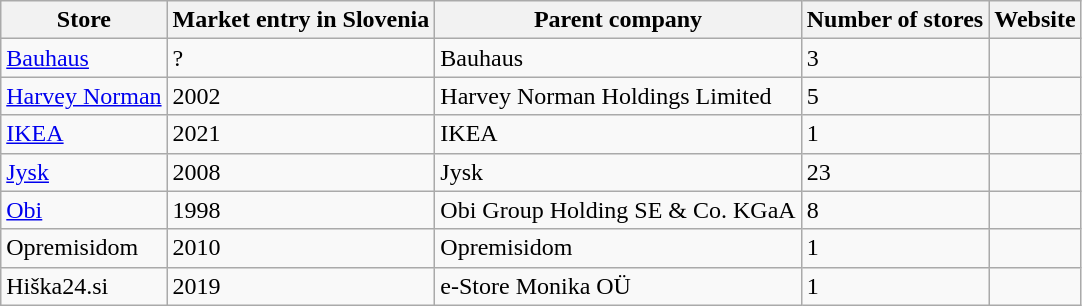<table class="wikitable sortable">
<tr>
<th>Store</th>
<th>Market entry in Slovenia</th>
<th>Parent company</th>
<th>Number of stores</th>
<th>Website</th>
</tr>
<tr>
<td><a href='#'>Bauhaus</a></td>
<td>?</td>
<td>Bauhaus</td>
<td>3</td>
<td></td>
</tr>
<tr>
<td><a href='#'>Harvey Norman</a></td>
<td>2002</td>
<td>Harvey Norman Holdings Limited</td>
<td>5</td>
<td></td>
</tr>
<tr>
<td><a href='#'>IKEA</a></td>
<td>2021</td>
<td>IKEA</td>
<td>1</td>
<td></td>
</tr>
<tr>
<td><a href='#'>Jysk</a></td>
<td>2008</td>
<td>Jysk</td>
<td>23</td>
<td></td>
</tr>
<tr>
<td><a href='#'>Obi</a></td>
<td>1998</td>
<td>Obi Group Holding SE & Co. KGaA</td>
<td>8</td>
<td></td>
</tr>
<tr>
<td>Opremisidom</td>
<td>2010</td>
<td>Opremisidom</td>
<td>1</td>
<td></td>
</tr>
<tr>
<td>Hiška24.si</td>
<td>2019</td>
<td>e-Store Monika OÜ</td>
<td>1</td>
<td></td>
</tr>
</table>
